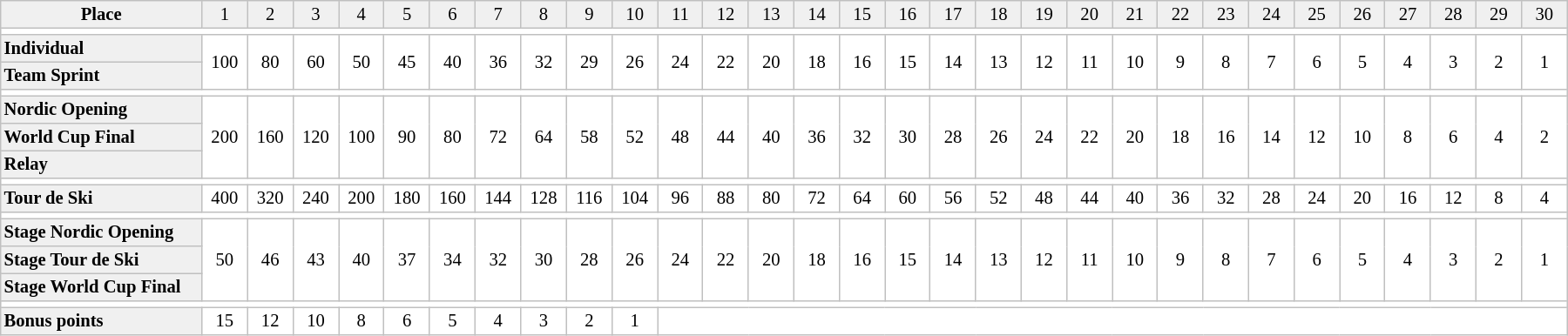<table border="1" cellpadding="2" cellspacing="0" style="border:1px solid #C0C0C0; border-collapse:collapse; font-size:86%; margin-top:1em; text-align:center" width="1200">
<tr bgcolor="#F0F0F0">
<td width=150><strong>Place</strong></td>
<td width=30>1</td>
<td width=30>2</td>
<td width=30>3</td>
<td width=30>4</td>
<td width=30>5</td>
<td width=30>6</td>
<td width=30>7</td>
<td width=30>8</td>
<td width=30>9</td>
<td width=30>10</td>
<td width=30>11</td>
<td width=30>12</td>
<td width=30>13</td>
<td width=30>14</td>
<td width=30>15</td>
<td width=30>16</td>
<td width=30>17</td>
<td width=30>18</td>
<td width=30>19</td>
<td width=30>20</td>
<td width=30>21</td>
<td width=30>22</td>
<td width=30>23</td>
<td width=30>24</td>
<td width=30>25</td>
<td width=30>26</td>
<td width=30>27</td>
<td width=30>28</td>
<td width=30>29</td>
<td width=30>30</td>
</tr>
<tr>
<td colspan=31></td>
</tr>
<tr>
<td bgcolor="#F0F0F0" align=left><strong>Individual</strong></td>
<td rowspan=2>100</td>
<td rowspan=2>80</td>
<td rowspan=2>60</td>
<td rowspan=2>50</td>
<td rowspan=2>45</td>
<td rowspan=2>40</td>
<td rowspan=2>36</td>
<td rowspan=2>32</td>
<td rowspan=2>29</td>
<td rowspan=2>26</td>
<td rowspan=2>24</td>
<td rowspan=2>22</td>
<td rowspan=2>20</td>
<td rowspan=2>18</td>
<td rowspan=2>16</td>
<td rowspan=2>15</td>
<td rowspan=2>14</td>
<td rowspan=2>13</td>
<td rowspan=2>12</td>
<td rowspan=2>11</td>
<td rowspan=2>10</td>
<td rowspan=2>9</td>
<td rowspan=2>8</td>
<td rowspan=2>7</td>
<td rowspan=2>6</td>
<td rowspan=2>5</td>
<td rowspan=2>4</td>
<td rowspan=2>3</td>
<td rowspan=2>2</td>
<td rowspan=2>1</td>
</tr>
<tr>
<td bgcolor="#F0F0F0" align=left><strong>Team Sprint</strong></td>
</tr>
<tr>
<td colspan=31></td>
</tr>
<tr>
<td bgcolor="#F0F0F0" align=left><strong>Nordic Opening</strong></td>
<td rowspan=3>200</td>
<td rowspan=3>160</td>
<td rowspan=3>120</td>
<td rowspan=3>100</td>
<td rowspan=3>90</td>
<td rowspan=3>80</td>
<td rowspan=3>72</td>
<td rowspan=3>64</td>
<td rowspan=3>58</td>
<td rowspan=3>52</td>
<td rowspan=3>48</td>
<td rowspan=3>44</td>
<td rowspan=3>40</td>
<td rowspan=3>36</td>
<td rowspan=3>32</td>
<td rowspan=3>30</td>
<td rowspan=3>28</td>
<td rowspan=3>26</td>
<td rowspan=3>24</td>
<td rowspan=3>22</td>
<td rowspan=3>20</td>
<td rowspan=3>18</td>
<td rowspan=3>16</td>
<td rowspan=3>14</td>
<td rowspan=3>12</td>
<td rowspan=3>10</td>
<td rowspan=3>8</td>
<td rowspan=3>6</td>
<td rowspan=3>4</td>
<td rowspan=3>2</td>
</tr>
<tr>
<td bgcolor="#F0F0F0" align=left><strong>World Cup Final</strong></td>
</tr>
<tr>
<td bgcolor="#F0F0F0" align=left><strong>Relay</strong></td>
</tr>
<tr>
<td colspan=31></td>
</tr>
<tr>
<td bgcolor="#F0F0F0" align=left><strong>Tour de Ski</strong></td>
<td>400</td>
<td>320</td>
<td>240</td>
<td>200</td>
<td>180</td>
<td>160</td>
<td>144</td>
<td>128</td>
<td>116</td>
<td>104</td>
<td>96</td>
<td>88</td>
<td>80</td>
<td>72</td>
<td>64</td>
<td>60</td>
<td>56</td>
<td>52</td>
<td>48</td>
<td>44</td>
<td>40</td>
<td>36</td>
<td>32</td>
<td>28</td>
<td>24</td>
<td>20</td>
<td>16</td>
<td>12</td>
<td>8</td>
<td>4</td>
</tr>
<tr>
<td colspan=31></td>
</tr>
<tr>
<td bgcolor="#F0F0F0" align=left><strong>Stage Nordic Opening</strong></td>
<td rowspan=3>50</td>
<td rowspan=3>46</td>
<td rowspan=3>43</td>
<td rowspan=3>40</td>
<td rowspan=3>37</td>
<td rowspan=3>34</td>
<td rowspan=3>32</td>
<td rowspan=3>30</td>
<td rowspan=3>28</td>
<td rowspan=3>26</td>
<td rowspan=3>24</td>
<td rowspan=3>22</td>
<td rowspan=3>20</td>
<td rowspan=3>18</td>
<td rowspan=3>16</td>
<td rowspan=3>15</td>
<td rowspan=3>14</td>
<td rowspan=3>13</td>
<td rowspan=3>12</td>
<td rowspan=3>11</td>
<td rowspan=3>10</td>
<td rowspan=3>9</td>
<td rowspan=3>8</td>
<td rowspan=3>7</td>
<td rowspan=3>6</td>
<td rowspan=3>5</td>
<td rowspan=3>4</td>
<td rowspan=3>3</td>
<td rowspan=3>2</td>
<td rowspan=3>1</td>
</tr>
<tr>
<td bgcolor="#F0F0F0" align=left><strong>Stage Tour de Ski</strong></td>
</tr>
<tr>
<td bgcolor="#F0F0F0" align=left><strong>Stage World Cup Final</strong></td>
</tr>
<tr>
<td colspan=31></td>
</tr>
<tr>
<td bgcolor="#F0F0F0" align=left><strong>Bonus points</strong></td>
<td>15</td>
<td>12</td>
<td>10</td>
<td>8</td>
<td>6</td>
<td>5</td>
<td>4</td>
<td>3</td>
<td>2</td>
<td>1</td>
<td colspan=20></td>
</tr>
</table>
